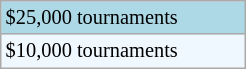<table class="wikitable" style="font-size:85%;" width=13%>
<tr style="background:lightblue;">
<td>$25,000 tournaments</td>
</tr>
<tr style="background:#f0f8ff;">
<td>$10,000 tournaments</td>
</tr>
</table>
